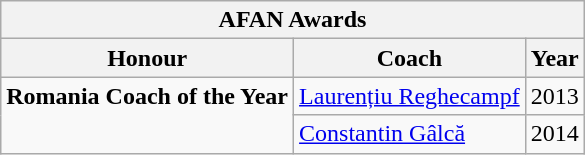<table class="wikitable" align=center>
<tr>
<th Colspan=3>AFAN Awards</th>
</tr>
<tr>
<th Align=Left>Honour</th>
<th Align=Left>Coach</th>
<th Align=Left>Year</th>
</tr>
<tr>
<td valign="top" Rowspan=2 Align=left><strong>Romania Coach of the Year</strong></td>
<td><a href='#'>Laurențiu Reghecampf</a></td>
<td class="wikitable" align=center>2013</td>
</tr>
<tr>
<td><a href='#'>Constantin Gâlcă</a></td>
<td class="wikitable" align=center>2014</td>
</tr>
</table>
